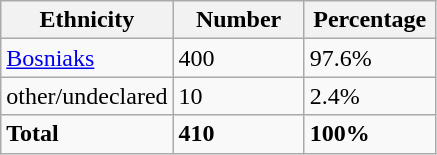<table class="wikitable">
<tr>
<th width="100px">Ethnicity</th>
<th width="80px">Number</th>
<th width="80px">Percentage</th>
</tr>
<tr>
<td><a href='#'>Bosniaks</a></td>
<td>400</td>
<td>97.6%</td>
</tr>
<tr>
<td>other/undeclared</td>
<td>10</td>
<td>2.4%</td>
</tr>
<tr>
<td><strong>Total</strong></td>
<td><strong>410</strong></td>
<td><strong>100%</strong></td>
</tr>
</table>
